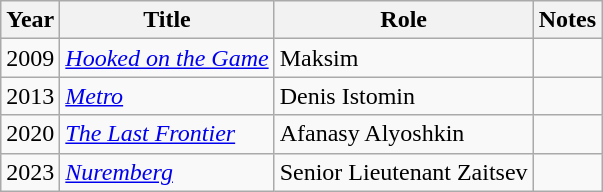<table class="wikitable sortable">
<tr>
<th>Year</th>
<th>Title</th>
<th>Role</th>
<th class="unsortable">Notes</th>
</tr>
<tr>
<td>2009</td>
<td><em><a href='#'>Hooked on the Game</a></em></td>
<td>Maksim</td>
<td></td>
</tr>
<tr>
<td>2013</td>
<td><em><a href='#'>Metro</a></em></td>
<td>Denis Istomin</td>
<td></td>
</tr>
<tr>
<td>2020</td>
<td><em><a href='#'>The Last Frontier</a></em></td>
<td>Afanasy Alyoshkin</td>
<td></td>
</tr>
<tr>
<td>2023</td>
<td><em><a href='#'>Nuremberg</a> </em></td>
<td>Senior Lieutenant Zaitsev</td>
<td></td>
</tr>
</table>
